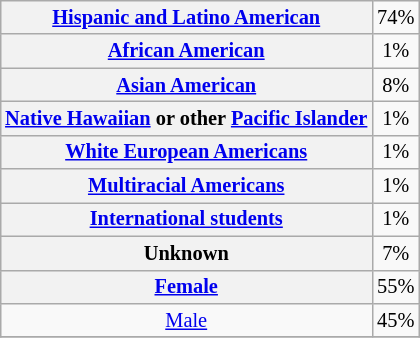<table class="wikitable" style="text-align:center; float:right; font-size:85%; margin-left:2em; margin:auto;">
<tr>
<th><a href='#'>Hispanic and Latino American</a></th>
<td>74%</td>
</tr>
<tr>
<th><a href='#'>African American</a></th>
<td>1%</td>
</tr>
<tr>
<th><a href='#'>Asian American</a></th>
<td>8%</td>
</tr>
<tr>
<th><a href='#'>Native Hawaiian</a> or other <a href='#'>Pacific Islander</a></th>
<td>1%</td>
</tr>
<tr>
<th><a href='#'>White European Americans</a></th>
<td>1%</td>
</tr>
<tr>
<th><a href='#'>Multiracial Americans</a></th>
<td>1%</td>
</tr>
<tr>
<th><a href='#'>International students</a></th>
<td>1%</td>
</tr>
<tr>
<th>Unknown</th>
<td>7%</td>
</tr>
<tr>
<th><a href='#'>Female</a></th>
<td>55%</td>
</tr>
<tr>
<td><a href='#'>Male</a></td>
<td>45%</td>
</tr>
<tr>
</tr>
</table>
